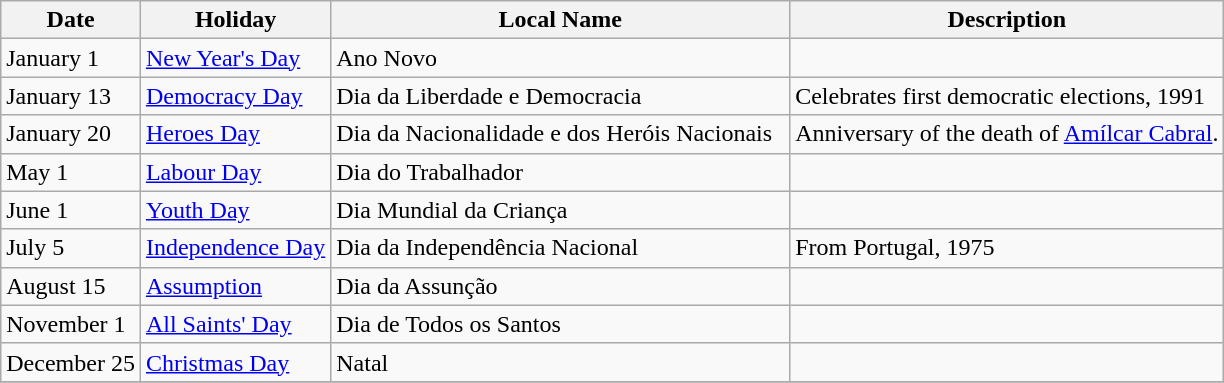<table class="wikitable">
<tr>
<th>Date</th>
<th>Holiday</th>
<th>Local Name</th>
<th>Description</th>
</tr>
<tr --->
<td>January 1</td>
<td><a href='#'>New Year's Day</a></td>
<td>Ano Novo</td>
<td><br></td>
</tr>
<tr --->
<td>January 13</td>
<td><a href='#'>Democracy Day</a></td>
<td>Dia da Liberdade e Democracia</td>
<td>Celebrates first democratic elections, 1991</td>
</tr>
<tr --->
<td>January 20</td>
<td><a href='#'>Heroes Day</a></td>
<td>Dia da Nacionalidade e dos Heróis Nacionais  </td>
<td>Anniversary of the death of <a href='#'>Amílcar Cabral</a>.</td>
</tr>
<tr --->
<td>May 1</td>
<td><a href='#'>Labour Day</a></td>
<td>Dia do Trabalhador</td>
<td><br></td>
</tr>
<tr --->
<td>June 1</td>
<td><a href='#'>Youth Day</a></td>
<td>Dia Mundial da Criança</td>
<td><br></td>
</tr>
<tr --->
<td>July 5</td>
<td><a href='#'>Independence Day</a></td>
<td>Dia da Independência Nacional</td>
<td>From Portugal, 1975</td>
</tr>
<tr --->
<td>August 15</td>
<td><a href='#'>Assumption</a></td>
<td>Dia da Assunção</td>
<td><br></td>
</tr>
<tr --->
<td>November 1</td>
<td><a href='#'>All Saints' Day</a></td>
<td>Dia de Todos os Santos</td>
<td><br></td>
</tr>
<tr --->
<td>December 25</td>
<td><a href='#'>Christmas Day</a></td>
<td>Natal</td>
<td><br></td>
</tr>
<tr --->
</tr>
</table>
